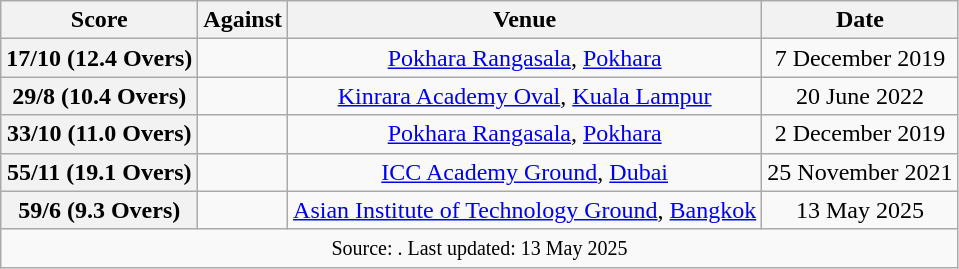<table class="wikitable" style="text-align: center;">
<tr>
<th>Score</th>
<th>Against</th>
<th>Venue</th>
<th>Date</th>
</tr>
<tr>
<th>17/10 (12.4 Overs)</th>
<td></td>
<td><a href='#'>Pokhara Rangasala</a>, <a href='#'>Pokhara</a></td>
<td>7 December 2019</td>
</tr>
<tr>
<th>29/8 (10.4 Overs)</th>
<td></td>
<td><a href='#'>Kinrara Academy Oval</a>, <a href='#'>Kuala Lampur</a></td>
<td>20 June 2022</td>
</tr>
<tr>
<th>33/10 (11.0 Overs)</th>
<td></td>
<td><a href='#'>Pokhara Rangasala</a>, <a href='#'>Pokhara</a></td>
<td>2 December 2019</td>
</tr>
<tr>
<th>55/11 (19.1 Overs)</th>
<td></td>
<td><a href='#'>ICC Academy Ground</a>, <a href='#'>Dubai</a></td>
<td>25 November 2021</td>
</tr>
<tr>
<th>59/6 (9.3 Overs)</th>
<td></td>
<td><a href='#'>Asian Institute of Technology Ground</a>, <a href='#'>Bangkok</a></td>
<td>13 May 2025</td>
</tr>
<tr>
<td colspan="4"><small>Source: . Last updated: 13 May 2025</small></td>
</tr>
</table>
